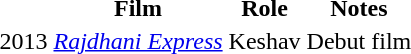<table>
<tr>
<th></th>
<th>Film</th>
<th>Role</th>
<th>Notes</th>
</tr>
<tr>
<td>2013</td>
<td><em><a href='#'>Rajdhani Express</a></em></td>
<td>Keshav</td>
<td>Debut film</td>
</tr>
</table>
